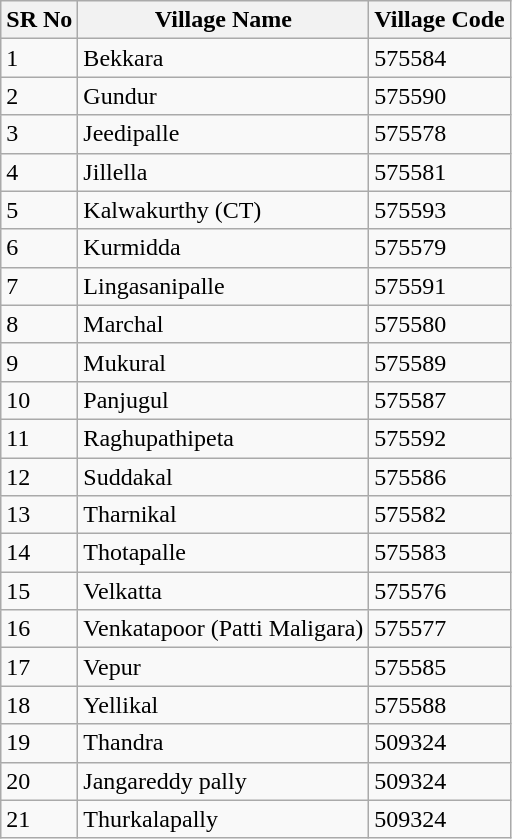<table class="wikitable">
<tr>
<th>SR No</th>
<th>Village Name</th>
<th>Village Code</th>
</tr>
<tr>
<td>1</td>
<td>Bekkara</td>
<td>575584</td>
</tr>
<tr>
<td>2</td>
<td>Gundur</td>
<td>575590</td>
</tr>
<tr>
<td>3</td>
<td>Jeedipalle</td>
<td>575578</td>
</tr>
<tr>
<td>4</td>
<td>Jillella</td>
<td>575581</td>
</tr>
<tr>
<td>5</td>
<td>Kalwakurthy (CT)</td>
<td>575593</td>
</tr>
<tr>
<td>6</td>
<td>Kurmidda</td>
<td>575579</td>
</tr>
<tr>
<td>7</td>
<td>Lingasanipalle</td>
<td>575591</td>
</tr>
<tr>
<td>8</td>
<td>Marchal</td>
<td>575580</td>
</tr>
<tr>
<td>9</td>
<td>Mukural</td>
<td>575589</td>
</tr>
<tr>
<td>10</td>
<td>Panjugul</td>
<td>575587</td>
</tr>
<tr>
<td>11</td>
<td>Raghupathipeta</td>
<td>575592</td>
</tr>
<tr>
<td>12</td>
<td>Suddakal</td>
<td>575586</td>
</tr>
<tr>
<td>13</td>
<td>Tharnikal</td>
<td>575582</td>
</tr>
<tr>
<td>14</td>
<td>Thotapalle</td>
<td>575583</td>
</tr>
<tr>
<td>15</td>
<td>Velkatta</td>
<td>575576</td>
</tr>
<tr>
<td>16</td>
<td>Venkatapoor (Patti Maligara)</td>
<td>575577</td>
</tr>
<tr>
<td>17</td>
<td>Vepur</td>
<td>575585</td>
</tr>
<tr>
<td>18</td>
<td>Yellikal</td>
<td>575588</td>
</tr>
<tr>
<td>19</td>
<td>Thandra</td>
<td>509324</td>
</tr>
<tr>
<td>20</td>
<td>Jangareddy pally</td>
<td>509324</td>
</tr>
<tr>
<td>21</td>
<td>Thurkalapally</td>
<td>509324</td>
</tr>
</table>
